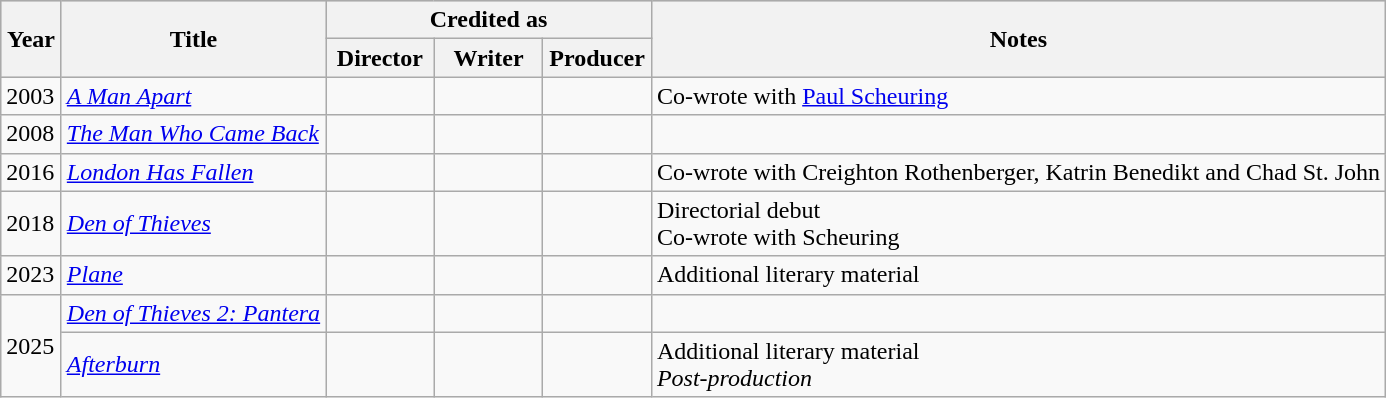<table class="wikitable">
<tr style="background:#ccc; text-align:center;">
<th rowspan="2" style="width:33px;">Year</th>
<th rowspan="2">Title</th>
<th colspan="3">Credited as</th>
<th rowspan="2">Notes</th>
</tr>
<tr>
<th width="65">Director</th>
<th width="65">Writer</th>
<th width="65">Producer</th>
</tr>
<tr>
<td>2003</td>
<td style="text-align:left"><em><a href='#'>A Man Apart</a></em></td>
<td></td>
<td></td>
<td></td>
<td>Co-wrote with <a href='#'>Paul Scheuring</a></td>
</tr>
<tr>
<td>2008</td>
<td style="text-align:left"><em><a href='#'>The Man Who Came Back</a></em></td>
<td></td>
<td></td>
<td></td>
<td></td>
</tr>
<tr>
<td>2016</td>
<td style="text-align:left"><em><a href='#'>London Has Fallen</a></em></td>
<td></td>
<td></td>
<td></td>
<td>Co-wrote with Creighton Rothenberger, Katrin Benedikt and Chad St. John</td>
</tr>
<tr>
<td>2018</td>
<td style="text-align:left"><em><a href='#'>Den of Thieves</a></em></td>
<td></td>
<td></td>
<td></td>
<td>Directorial debut<br>Co-wrote with Scheuring</td>
</tr>
<tr>
<td>2023</td>
<td style="text-align:left"><em><a href='#'>Plane</a></em></td>
<td></td>
<td></td>
<td></td>
<td>Additional literary material</td>
</tr>
<tr>
<td rowspan="2">2025</td>
<td style="text-align:left"><em><a href='#'>Den of Thieves 2: Pantera</a></em></td>
<td></td>
<td></td>
<td></td>
<td></td>
</tr>
<tr>
<td style="text-align:left"><em><a href='#'>Afterburn</a></em></td>
<td></td>
<td></td>
<td></td>
<td>Additional literary material<br><em>Post-production</em></td>
</tr>
</table>
